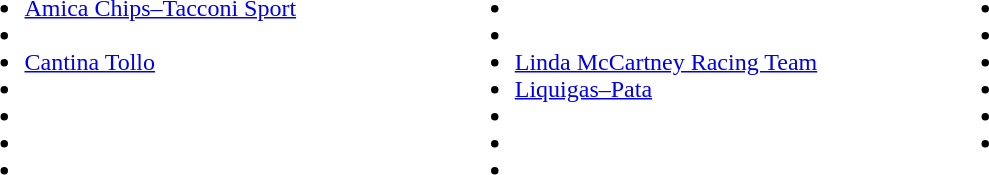<table>
<tr>
<td style="vertical-align:top; width:25%;"><br><ul><li><a href='#'>Amica Chips–Tacconi Sport</a></li><li></li><li><a href='#'>Cantina Tollo</a></li><li></li><li></li><li></li><li></li></ul></td>
<td style="vertical-align:top; width:25%;"><br><ul><li></li><li></li><li><a href='#'>Linda McCartney Racing Team</a></li><li><a href='#'>Liquigas–Pata</a></li><li></li><li></li><li></li></ul></td>
<td style="vertical-align:top; width:25%;"><br><ul><li></li><li></li><li></li><li></li><li></li><li></li></ul></td>
</tr>
</table>
